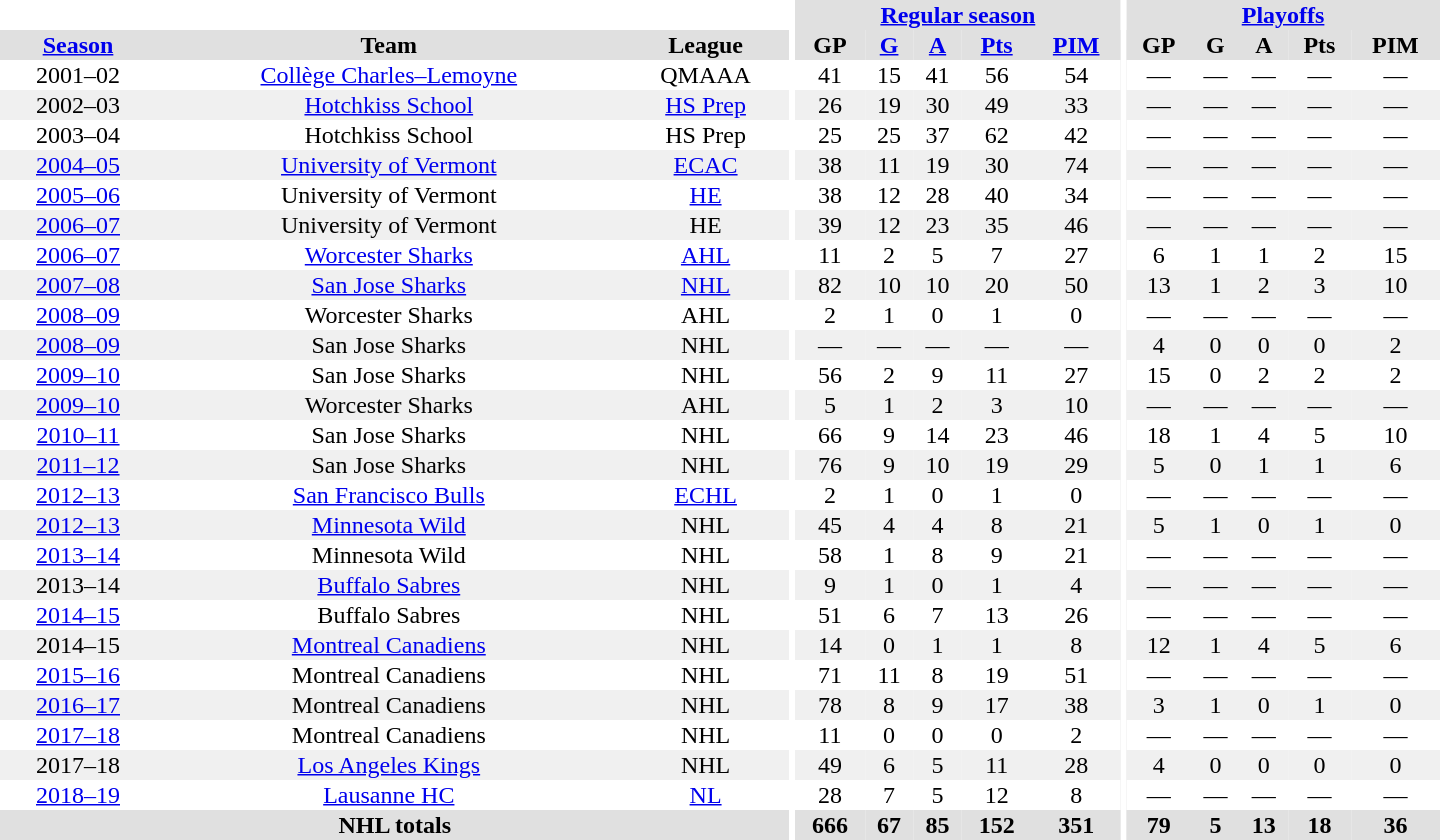<table border="0" cellpadding="1" cellspacing="0" style="text-align:center; width:60em">
<tr bgcolor="#e0e0e0">
<th colspan="3" bgcolor="#ffffff"></th>
<th rowspan="99" bgcolor="#ffffff"></th>
<th colspan="5"><a href='#'>Regular season</a></th>
<th rowspan="99" bgcolor="#ffffff"></th>
<th colspan="5"><a href='#'>Playoffs</a></th>
</tr>
<tr bgcolor="#e0e0e0">
<th><a href='#'>Season</a></th>
<th>Team</th>
<th>League</th>
<th>GP</th>
<th><a href='#'>G</a></th>
<th><a href='#'>A</a></th>
<th><a href='#'>Pts</a></th>
<th><a href='#'>PIM</a></th>
<th>GP</th>
<th>G</th>
<th>A</th>
<th>Pts</th>
<th>PIM</th>
</tr>
<tr>
<td>2001–02</td>
<td><a href='#'>Collège Charles–Lemoyne</a></td>
<td>QMAAA</td>
<td>41</td>
<td>15</td>
<td>41</td>
<td>56</td>
<td>54</td>
<td>—</td>
<td>—</td>
<td>—</td>
<td>—</td>
<td>—</td>
</tr>
<tr bgcolor="#f0f0f0">
<td>2002–03</td>
<td><a href='#'>Hotchkiss School</a></td>
<td><a href='#'>HS Prep</a></td>
<td>26</td>
<td>19</td>
<td>30</td>
<td>49</td>
<td>33</td>
<td>—</td>
<td>—</td>
<td>—</td>
<td>—</td>
<td>—</td>
</tr>
<tr>
<td>2003–04</td>
<td>Hotchkiss School</td>
<td>HS Prep</td>
<td>25</td>
<td>25</td>
<td>37</td>
<td>62</td>
<td>42</td>
<td>—</td>
<td>—</td>
<td>—</td>
<td>—</td>
<td>—</td>
</tr>
<tr bgcolor="#f0f0f0">
<td><a href='#'>2004–05</a></td>
<td><a href='#'>University of Vermont</a></td>
<td><a href='#'>ECAC</a></td>
<td>38</td>
<td>11</td>
<td>19</td>
<td>30</td>
<td>74</td>
<td>—</td>
<td>—</td>
<td>—</td>
<td>—</td>
<td>—</td>
</tr>
<tr>
<td><a href='#'>2005–06</a></td>
<td>University of Vermont</td>
<td><a href='#'>HE</a></td>
<td>38</td>
<td>12</td>
<td>28</td>
<td>40</td>
<td>34</td>
<td>—</td>
<td>—</td>
<td>—</td>
<td>—</td>
<td>—</td>
</tr>
<tr bgcolor="#f0f0f0">
<td><a href='#'>2006–07</a></td>
<td>University of Vermont</td>
<td>HE</td>
<td>39</td>
<td>12</td>
<td>23</td>
<td>35</td>
<td>46</td>
<td>—</td>
<td>—</td>
<td>—</td>
<td>—</td>
<td>—</td>
</tr>
<tr>
<td><a href='#'>2006–07</a></td>
<td><a href='#'>Worcester Sharks</a></td>
<td><a href='#'>AHL</a></td>
<td>11</td>
<td>2</td>
<td>5</td>
<td>7</td>
<td>27</td>
<td>6</td>
<td>1</td>
<td>1</td>
<td>2</td>
<td>15</td>
</tr>
<tr bgcolor="#f0f0f0">
<td><a href='#'>2007–08</a></td>
<td><a href='#'>San Jose Sharks</a></td>
<td><a href='#'>NHL</a></td>
<td>82</td>
<td>10</td>
<td>10</td>
<td>20</td>
<td>50</td>
<td>13</td>
<td>1</td>
<td>2</td>
<td>3</td>
<td>10</td>
</tr>
<tr>
<td><a href='#'>2008–09</a></td>
<td>Worcester Sharks</td>
<td>AHL</td>
<td>2</td>
<td>1</td>
<td>0</td>
<td>1</td>
<td>0</td>
<td>—</td>
<td>—</td>
<td>—</td>
<td>—</td>
<td>—</td>
</tr>
<tr bgcolor="#f0f0f0">
<td><a href='#'>2008–09</a></td>
<td>San Jose Sharks</td>
<td>NHL</td>
<td>—</td>
<td>—</td>
<td>—</td>
<td>—</td>
<td>—</td>
<td>4</td>
<td>0</td>
<td>0</td>
<td>0</td>
<td>2</td>
</tr>
<tr>
<td><a href='#'>2009–10</a></td>
<td>San Jose Sharks</td>
<td>NHL</td>
<td>56</td>
<td>2</td>
<td>9</td>
<td>11</td>
<td>27</td>
<td>15</td>
<td>0</td>
<td>2</td>
<td>2</td>
<td>2</td>
</tr>
<tr bgcolor="#f0f0f0">
<td><a href='#'>2009–10</a></td>
<td>Worcester Sharks</td>
<td>AHL</td>
<td>5</td>
<td>1</td>
<td>2</td>
<td>3</td>
<td>10</td>
<td>—</td>
<td>—</td>
<td>—</td>
<td>—</td>
<td>—</td>
</tr>
<tr>
<td><a href='#'>2010–11</a></td>
<td>San Jose Sharks</td>
<td>NHL</td>
<td>66</td>
<td>9</td>
<td>14</td>
<td>23</td>
<td>46</td>
<td>18</td>
<td>1</td>
<td>4</td>
<td>5</td>
<td>10</td>
</tr>
<tr bgcolor="#f0f0f0">
<td><a href='#'>2011–12</a></td>
<td>San Jose Sharks</td>
<td>NHL</td>
<td>76</td>
<td>9</td>
<td>10</td>
<td>19</td>
<td>29</td>
<td>5</td>
<td>0</td>
<td>1</td>
<td>1</td>
<td>6</td>
</tr>
<tr>
<td><a href='#'>2012–13</a></td>
<td><a href='#'>San Francisco Bulls</a></td>
<td><a href='#'>ECHL</a></td>
<td>2</td>
<td>1</td>
<td>0</td>
<td>1</td>
<td>0</td>
<td>—</td>
<td>—</td>
<td>—</td>
<td>—</td>
<td>—</td>
</tr>
<tr bgcolor="#f0f0f0">
<td><a href='#'>2012–13</a></td>
<td><a href='#'>Minnesota Wild</a></td>
<td>NHL</td>
<td>45</td>
<td>4</td>
<td>4</td>
<td>8</td>
<td>21</td>
<td>5</td>
<td>1</td>
<td>0</td>
<td>1</td>
<td>0</td>
</tr>
<tr>
<td><a href='#'>2013–14</a></td>
<td>Minnesota Wild</td>
<td>NHL</td>
<td>58</td>
<td>1</td>
<td>8</td>
<td>9</td>
<td>21</td>
<td>—</td>
<td>—</td>
<td>—</td>
<td>—</td>
<td>—</td>
</tr>
<tr bgcolor="#f0f0f0">
<td>2013–14</td>
<td><a href='#'>Buffalo Sabres</a></td>
<td>NHL</td>
<td>9</td>
<td>1</td>
<td>0</td>
<td>1</td>
<td>4</td>
<td>—</td>
<td>—</td>
<td>—</td>
<td>—</td>
<td>—</td>
</tr>
<tr>
<td><a href='#'>2014–15</a></td>
<td>Buffalo Sabres</td>
<td>NHL</td>
<td>51</td>
<td>6</td>
<td>7</td>
<td>13</td>
<td>26</td>
<td>—</td>
<td>—</td>
<td>—</td>
<td>—</td>
<td>—</td>
</tr>
<tr bgcolor="#f0f0f0">
<td>2014–15</td>
<td><a href='#'>Montreal Canadiens</a></td>
<td>NHL</td>
<td>14</td>
<td>0</td>
<td>1</td>
<td>1</td>
<td>8</td>
<td>12</td>
<td>1</td>
<td>4</td>
<td>5</td>
<td>6</td>
</tr>
<tr>
<td><a href='#'>2015–16</a></td>
<td>Montreal Canadiens</td>
<td>NHL</td>
<td>71</td>
<td>11</td>
<td>8</td>
<td>19</td>
<td>51</td>
<td>—</td>
<td>—</td>
<td>—</td>
<td>—</td>
<td>—</td>
</tr>
<tr bgcolor="#f0f0f0">
<td><a href='#'>2016–17</a></td>
<td>Montreal Canadiens</td>
<td>NHL</td>
<td>78</td>
<td>8</td>
<td>9</td>
<td>17</td>
<td>38</td>
<td>3</td>
<td>1</td>
<td>0</td>
<td>1</td>
<td>0</td>
</tr>
<tr>
<td><a href='#'>2017–18</a></td>
<td>Montreal Canadiens</td>
<td>NHL</td>
<td>11</td>
<td>0</td>
<td>0</td>
<td>0</td>
<td>2</td>
<td>—</td>
<td>—</td>
<td>—</td>
<td>—</td>
<td>—</td>
</tr>
<tr bgcolor="#f0f0f0">
<td>2017–18</td>
<td><a href='#'>Los Angeles Kings</a></td>
<td>NHL</td>
<td>49</td>
<td>6</td>
<td>5</td>
<td>11</td>
<td>28</td>
<td>4</td>
<td>0</td>
<td>0</td>
<td>0</td>
<td>0</td>
</tr>
<tr>
<td><a href='#'>2018–19</a></td>
<td><a href='#'>Lausanne HC</a></td>
<td><a href='#'>NL</a></td>
<td>28</td>
<td>7</td>
<td>5</td>
<td>12</td>
<td>8</td>
<td>—</td>
<td>—</td>
<td>—</td>
<td>—</td>
<td>—</td>
</tr>
<tr bgcolor="#e0e0e0">
<th colspan="3">NHL totals</th>
<th>666</th>
<th>67</th>
<th>85</th>
<th>152</th>
<th>351</th>
<th>79</th>
<th>5</th>
<th>13</th>
<th>18</th>
<th>36</th>
</tr>
</table>
